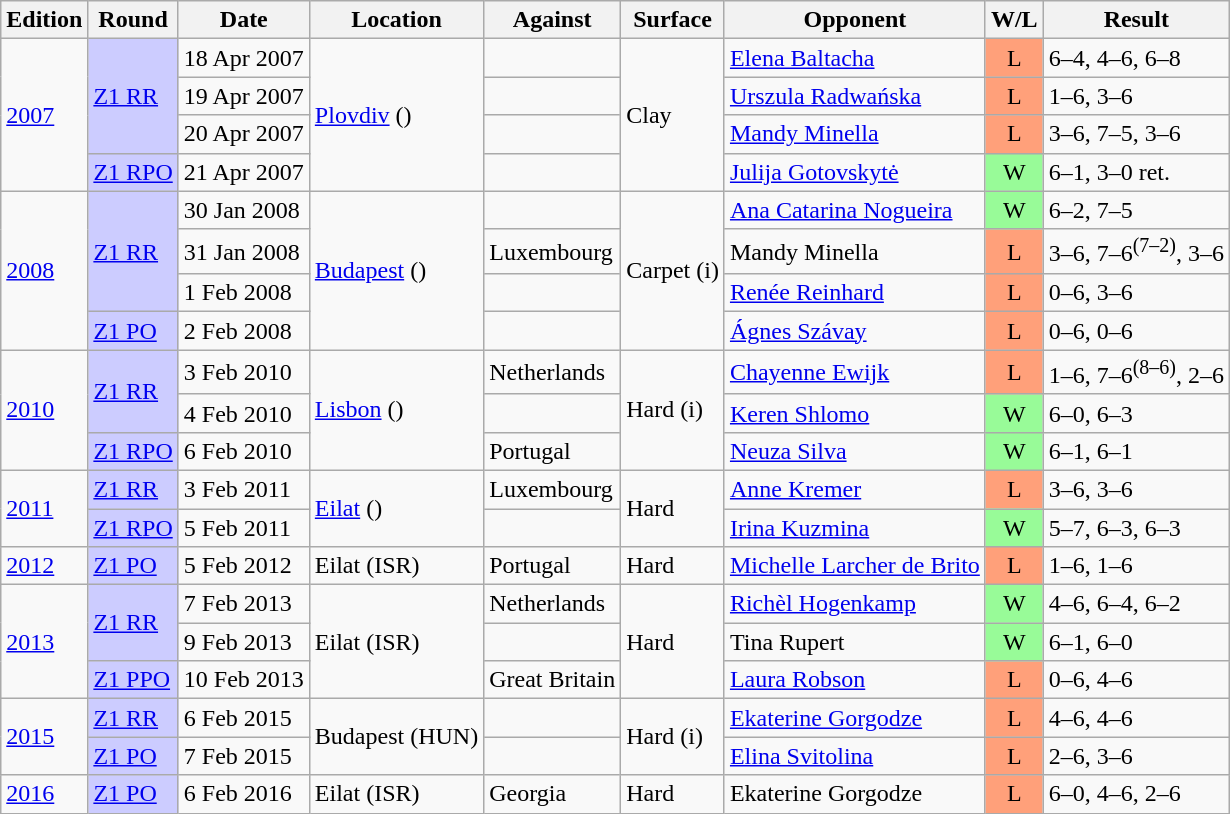<table class="wikitable">
<tr>
<th>Edition</th>
<th>Round</th>
<th>Date</th>
<th>Location</th>
<th>Against</th>
<th>Surface</th>
<th>Opponent</th>
<th>W/L</th>
<th>Result</th>
</tr>
<tr>
<td rowspan="4"><a href='#'>2007</a></td>
<td bgcolor=#ccf rowspan="3"><a href='#'>Z1 RR</a></td>
<td>18 Apr 2007</td>
<td rowspan="4"><a href='#'>Plovdiv</a> ()</td>
<td></td>
<td rowspan="4">Clay</td>
<td><a href='#'>Elena Baltacha</a></td>
<td bgcolor=#FFA07A align=center>L</td>
<td>6–4, 4–6, 6–8</td>
</tr>
<tr>
<td>19 Apr 2007</td>
<td></td>
<td><a href='#'>Urszula Radwańska</a></td>
<td bgcolor=#FFA07A align=center>L</td>
<td>1–6, 3–6</td>
</tr>
<tr>
<td>20 Apr 2007</td>
<td></td>
<td><a href='#'>Mandy Minella</a></td>
<td bgcolor=#FFA07A align=center>L</td>
<td>3–6, 7–5, 3–6</td>
</tr>
<tr>
<td bgcolor=#ccf><a href='#'>Z1 RPO</a></td>
<td>21 Apr 2007</td>
<td></td>
<td><a href='#'>Julija Gotovskytė</a></td>
<td bgcolor=#98FB98 align=center>W</td>
<td>6–1, 3–0 ret.</td>
</tr>
<tr>
<td rowspan="4"><a href='#'>2008</a></td>
<td bgcolor=#ccf rowspan="3"><a href='#'>Z1 RR</a></td>
<td>30 Jan 2008</td>
<td rowspan="4"><a href='#'>Budapest</a> ()</td>
<td></td>
<td rowspan="4">Carpet (i)</td>
<td><a href='#'>Ana Catarina Nogueira</a></td>
<td bgcolor=#98FB98 align=center>W</td>
<td>6–2, 7–5</td>
</tr>
<tr>
<td>31 Jan 2008</td>
<td> Luxembourg</td>
<td>Mandy Minella</td>
<td bgcolor=#FFA07A align=center>L</td>
<td>3–6, 7–6<sup>(7–2)</sup>, 3–6</td>
</tr>
<tr>
<td>1 Feb 2008</td>
<td></td>
<td><a href='#'>Renée Reinhard</a></td>
<td bgcolor=#FFA07A align=center>L</td>
<td>0–6, 3–6</td>
</tr>
<tr>
<td bgcolor=#ccf><a href='#'>Z1 PO</a></td>
<td>2 Feb 2008</td>
<td></td>
<td><a href='#'>Ágnes Szávay</a></td>
<td bgcolor=#FFA07A align=center>L</td>
<td>0–6, 0–6</td>
</tr>
<tr>
<td rowspan="3"><a href='#'>2010</a></td>
<td bgcolor=#ccf rowspan="2"><a href='#'>Z1 RR</a></td>
<td>3 Feb 2010</td>
<td rowspan="3"><a href='#'>Lisbon</a> ()</td>
<td> Netherlands</td>
<td rowspan="3">Hard (i)</td>
<td><a href='#'>Chayenne Ewijk</a></td>
<td bgcolor=#FFA07A align=center>L</td>
<td>1–6, 7–6<sup>(8–6)</sup>, 2–6</td>
</tr>
<tr>
<td>4 Feb 2010</td>
<td></td>
<td><a href='#'>Keren Shlomo</a></td>
<td bgcolor=#98FB98 align=center>W</td>
<td>6–0, 6–3</td>
</tr>
<tr>
<td bgcolor=#ccf><a href='#'>Z1 RPO</a></td>
<td>6 Feb 2010</td>
<td> Portugal</td>
<td><a href='#'>Neuza Silva</a></td>
<td bgcolor=#98FB98 align=center>W</td>
<td>6–1, 6–1</td>
</tr>
<tr>
<td rowspan="2"><a href='#'>2011</a></td>
<td bgcolor=#ccf><a href='#'>Z1 RR</a></td>
<td>3 Feb 2011</td>
<td rowspan="2"><a href='#'>Eilat</a> ()</td>
<td> Luxembourg</td>
<td rowspan="2">Hard</td>
<td><a href='#'>Anne Kremer</a></td>
<td bgcolor=#FFA07A align=center>L</td>
<td>3–6, 3–6</td>
</tr>
<tr>
<td bgcolor=#ccf><a href='#'>Z1 RPO</a></td>
<td>5 Feb 2011</td>
<td></td>
<td><a href='#'>Irina Kuzmina</a></td>
<td bgcolor=#98FB98 align=center>W</td>
<td>5–7, 6–3, 6–3</td>
</tr>
<tr>
<td><a href='#'>2012</a></td>
<td bgcolor=#ccf><a href='#'>Z1 PO</a></td>
<td>5 Feb 2012</td>
<td>Eilat (ISR)</td>
<td> Portugal</td>
<td>Hard</td>
<td><a href='#'>Michelle Larcher de Brito</a></td>
<td bgcolor=#FFA07A align=center>L</td>
<td>1–6, 1–6</td>
</tr>
<tr>
<td rowspan="3"><a href='#'>2013</a></td>
<td bgcolor=#ccf rowspan="2"><a href='#'>Z1 RR</a></td>
<td>7 Feb 2013</td>
<td rowspan="3">Eilat (ISR)</td>
<td> Netherlands</td>
<td rowspan="3">Hard</td>
<td><a href='#'>Richèl Hogenkamp</a></td>
<td bgcolor=#98FB98 align=center>W</td>
<td>4–6, 6–4, 6–2</td>
</tr>
<tr>
<td>9 Feb 2013</td>
<td></td>
<td>Tina Rupert</td>
<td bgcolor=#98FB98 align=center>W</td>
<td>6–1, 6–0</td>
</tr>
<tr>
<td bgcolor=#ccf><a href='#'>Z1 PPO</a></td>
<td>10 Feb 2013</td>
<td> Great Britain</td>
<td><a href='#'>Laura Robson</a></td>
<td bgcolor=#FFA07A align=center>L</td>
<td>0–6, 4–6</td>
</tr>
<tr>
<td rowspan="2"><a href='#'>2015</a></td>
<td bgcolor=#ccf><a href='#'>Z1 RR</a></td>
<td>6 Feb 2015</td>
<td rowspan="2">Budapest (HUN)</td>
<td></td>
<td rowspan="2">Hard (i)</td>
<td><a href='#'>Ekaterine Gorgodze</a></td>
<td bgcolor=#FFA07A align=center>L</td>
<td>4–6, 4–6</td>
</tr>
<tr>
<td bgcolor=#ccf><a href='#'>Z1 PO</a></td>
<td>7 Feb 2015</td>
<td></td>
<td><a href='#'>Elina Svitolina</a></td>
<td bgcolor=#FFA07A align=center>L</td>
<td>2–6, 3–6</td>
</tr>
<tr>
<td><a href='#'>2016</a></td>
<td bgcolor=#ccf><a href='#'>Z1 PO</a></td>
<td>6 Feb 2016</td>
<td>Eilat (ISR)</td>
<td> Georgia</td>
<td>Hard</td>
<td>Ekaterine Gorgodze</td>
<td bgcolor=#FFA07A align=center>L</td>
<td>6–0, 4–6, 2–6</td>
</tr>
</table>
